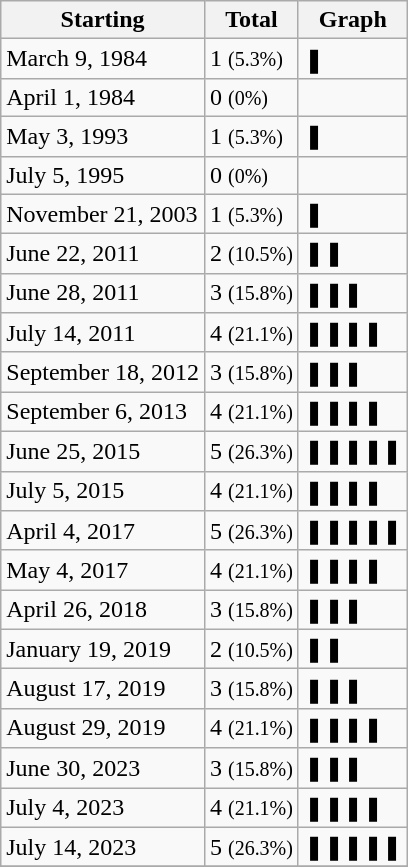<table class="wikitable sortable">
<tr>
<th>Starting</th>
<th>Total</th>
<th>Graph</th>
</tr>
<tr>
<td>March 9, 1984</td>
<td>1 <small>(5.3%)</small></td>
<td>❚</td>
</tr>
<tr>
<td>April 1, 1984</td>
<td>0 <small>(0%)</small></td>
<td> </td>
</tr>
<tr>
<td>May 3, 1993</td>
<td>1 <small>(5.3%)</small></td>
<td>❚</td>
</tr>
<tr>
<td>July 5, 1995</td>
<td>0 <small>(0%)</small></td>
<td> </td>
</tr>
<tr>
<td>November 21, 2003</td>
<td>1 <small>(5.3%)</small></td>
<td>❚</td>
</tr>
<tr>
<td>June 22, 2011</td>
<td>2 <small>(10.5%)</small></td>
<td>❚❚</td>
</tr>
<tr>
<td>June 28, 2011</td>
<td>3 <small>(15.8%)</small></td>
<td>❚❚❚</td>
</tr>
<tr>
<td>July 14, 2011</td>
<td>4 <small>(21.1%)</small></td>
<td>❚❚❚❚</td>
</tr>
<tr>
<td>September 18, 2012</td>
<td>3 <small>(15.8%)</small></td>
<td>❚❚❚</td>
</tr>
<tr>
<td>September 6, 2013</td>
<td>4 <small>(21.1%)</small></td>
<td>❚❚❚❚</td>
</tr>
<tr>
<td>June 25, 2015</td>
<td>5 <small>(26.3%)</small></td>
<td>❚❚❚❚❚</td>
</tr>
<tr>
<td>July 5, 2015</td>
<td>4 <small>(21.1%)</small></td>
<td>❚❚❚❚</td>
</tr>
<tr>
<td>April 4, 2017</td>
<td>5 <small>(26.3%)</small></td>
<td>❚❚❚❚❚</td>
</tr>
<tr>
<td>May 4, 2017</td>
<td>4 <small>(21.1%)</small></td>
<td>❚❚❚❚</td>
</tr>
<tr>
<td>April 26, 2018</td>
<td>3 <small>(15.8%)</small></td>
<td>❚❚❚</td>
</tr>
<tr>
<td>January 19, 2019</td>
<td>2 <small>(10.5%)</small></td>
<td>❚❚</td>
</tr>
<tr>
<td>August 17, 2019</td>
<td>3 <small>(15.8%)</small></td>
<td>❚❚❚</td>
</tr>
<tr>
<td>August 29, 2019</td>
<td>4 <small>(21.1%)</small></td>
<td>❚❚❚❚</td>
</tr>
<tr>
<td>June 30, 2023</td>
<td>3 <small>(15.8%)</small></td>
<td>❚❚❚</td>
</tr>
<tr>
<td>July 4, 2023</td>
<td>4 <small>(21.1%)</small></td>
<td>❚❚❚❚</td>
</tr>
<tr>
<td>July 14, 2023</td>
<td>5 <small>(26.3%)</small></td>
<td>❚❚❚❚❚</td>
</tr>
<tr>
</tr>
</table>
